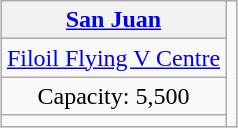<table class="wikitable" style="text-align:center; margin:1em auto;">
<tr>
<th><a href='#'>San Juan</a></th>
<td rowspan=4></td>
</tr>
<tr>
<td><a href='#'>Filoil Flying V Centre</a></td>
</tr>
<tr>
<td>Capacity: 5,500</td>
</tr>
<tr>
<td></td>
</tr>
</table>
